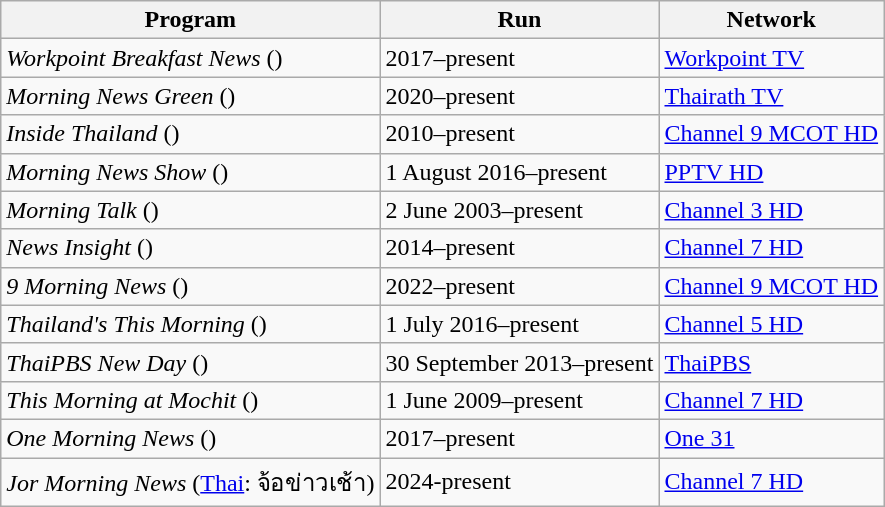<table class="wikitable">
<tr>
<th>Program</th>
<th>Run</th>
<th>Network</th>
</tr>
<tr>
<td><em>Workpoint Breakfast News</em> ()</td>
<td>2017–present</td>
<td><a href='#'>Workpoint TV</a></td>
</tr>
<tr>
<td><em>Morning News Green</em> ()</td>
<td>2020–present</td>
<td><a href='#'>Thairath TV</a></td>
</tr>
<tr>
<td><em>Inside Thailand</em> ()</td>
<td>2010–present</td>
<td><a href='#'>Channel 9 MCOT HD</a></td>
</tr>
<tr>
<td><em>Morning News Show</em> ()</td>
<td>1 August 2016–present</td>
<td><a href='#'>PPTV HD</a></td>
</tr>
<tr>
<td><em>Morning Talk</em> ()</td>
<td>2 June 2003–present</td>
<td><a href='#'>Channel 3 HD</a></td>
</tr>
<tr>
<td><em>News Insight</em> ()</td>
<td>2014–present</td>
<td><a href='#'>Channel 7 HD</a></td>
</tr>
<tr>
<td><em>9 Morning News</em> ()</td>
<td>2022–present</td>
<td><a href='#'>Channel 9 MCOT HD</a></td>
</tr>
<tr>
<td><em>Thailand's This Morning</em> ()</td>
<td>1 July 2016–present</td>
<td><a href='#'>Channel 5 HD</a></td>
</tr>
<tr>
<td><em>ThaiPBS New Day</em> ()</td>
<td>30 September 2013–present</td>
<td><a href='#'>ThaiPBS</a></td>
</tr>
<tr>
<td><em>This Morning at Mochit</em> ()</td>
<td>1 June 2009–present</td>
<td><a href='#'>Channel 7 HD</a></td>
</tr>
<tr>
<td><em>One Morning News</em> ()</td>
<td>2017–present</td>
<td><a href='#'>One 31</a></td>
</tr>
<tr>
<td><em>Jor Morning News</em> (<a href='#'>Thai</a>: จ้อข่าวเช้า)</td>
<td>2024-present</td>
<td><a href='#'>Channel 7 HD</a></td>
</tr>
</table>
